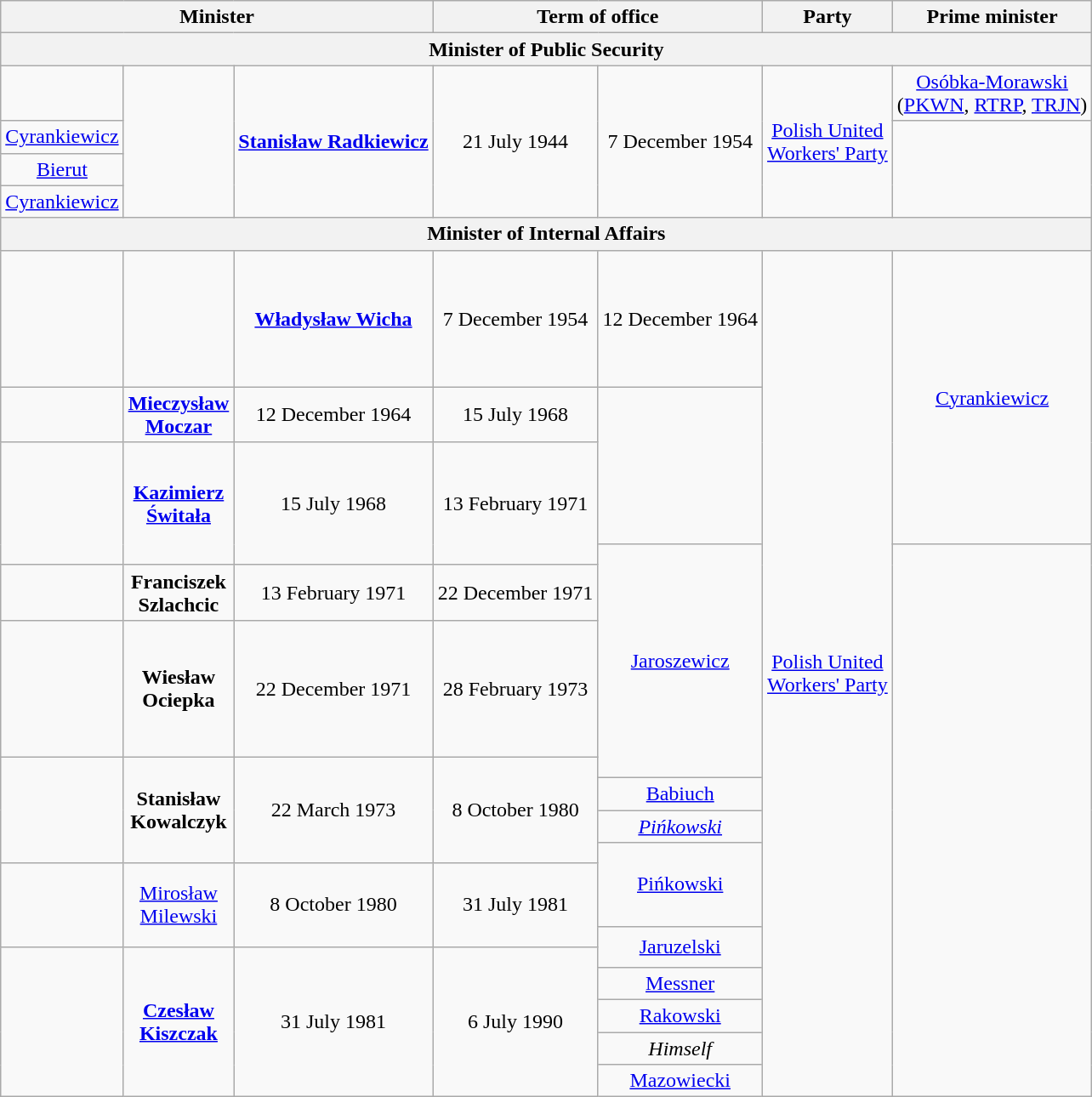<table class="wikitable plainrowheaders" style="text-align:center;">
<tr>
<th colspan=3>Minister</th>
<th colspan=2>Term of office</th>
<th>Party</th>
<th>Prime minister</th>
</tr>
<tr style="height:1em">
<th colspan=7>Minister of Public Security</th>
</tr>
<tr style="height:1em">
<td></td>
<td rowspan="4"></td>
<td rowspan="4"><strong><a href='#'>Stanisław Radkiewicz</a></strong><br></td>
<td rowspan="4">21 July 1944</td>
<td rowspan="4">7 December 1954</td>
<td rowspan="4"><a href='#'>Polish United<br>Workers' Party</a></td>
<td><a href='#'>Osóbka-Morawski</a><br>(<a href='#'>PKWN</a>, <a href='#'>RTRP</a>, <a href='#'>TRJN</a>)</td>
</tr>
<tr style="height:1em">
<td><a href='#'>Cyrankiewicz</a></td>
</tr>
<tr style="height:1em">
<td><a href='#'>Bierut</a></td>
</tr>
<tr style="height:1em">
<td><a href='#'>Cyrankiewicz</a></td>
</tr>
<tr style="height:1em">
<th colspan=7>Minister of Internal Affairs</th>
</tr>
<tr style="height:1em">
<td></td>
<td style="height:100px; width:75px;"></td>
<td><strong><a href='#'>Władysław Wicha</a></strong><br></td>
<td>7 December 1954</td>
<td>12 December 1964</td>
<td rowspan="17"><a href='#'>Polish United<br>Workers' Party</a></td>
<td rowspan="3"><a href='#'>Cyrankiewicz</a></td>
</tr>
<tr style="height:1em">
<td></td>
<td><strong><a href='#'>Mieczysław Moczar</a></strong><br></td>
<td>12 December 1964</td>
<td>15 July 1968</td>
</tr>
<tr style="height:80px">
<td rowspan="2"></td>
<td rowspan="2"><strong><a href='#'>Kazimierz Świtała</a></strong><br></td>
<td rowspan="2">15 July 1968</td>
<td rowspan="2">13 February 1971</td>
</tr>
<tr style="height:1em">
<td rowspan="4"><a href='#'>Jaroszewicz</a></td>
</tr>
<tr style="height:1em">
<td></td>
<td><strong>Franciszek Szlachcic</strong><br></td>
<td>13 February 1971</td>
<td>22 December 1971</td>
</tr>
<tr style="height:1em">
<td style="height:100px; width:75px;"></td>
<td><strong>Wiesław Ociepka</strong><br></td>
<td>22 December 1971</td>
<td>28 February 1973</td>
</tr>
<tr style="height:1em">
<td rowspan="4"></td>
<td rowspan="4"><strong>Stanisław Kowalczyk</strong><br></td>
<td rowspan="4">22 March 1973</td>
<td rowspan="4">8 October 1980</td>
</tr>
<tr style="height:1em">
<td><a href='#'>Babiuch</a></td>
</tr>
<tr style="height:1em">
<td><a href='#'><em>Pińkowski</em></a><br></td>
</tr>
<tr style="height:1em">
<td rowspan="2"><a href='#'>Pińkowski</a></td>
</tr>
<tr style="height:50px">
<td rowspan="2"></td>
<td rowspan="2"><a href='#'>Mirosław Milewski</a><br></td>
<td rowspan="2">8 October 1980</td>
<td rowspan="2">31 July 1981</td>
</tr>
<tr style="height:1em">
<td rowspan="2"><a href='#'>Jaruzelski</a></td>
</tr>
<tr style="height:1em">
<td rowspan="5"></td>
<td rowspan="5"><strong><a href='#'>Czesław Kiszczak</a></strong><br></td>
<td rowspan="5">31 July 1981</td>
<td rowspan="5">6 July 1990</td>
</tr>
<tr style="height:1em">
<td><a href='#'>Messner</a></td>
</tr>
<tr style="height:1em">
<td><a href='#'>Rakowski</a></td>
</tr>
<tr style="height:1em">
<td><em>Himself</em></td>
</tr>
<tr style="height:1em">
<td><a href='#'>Mazowiecki</a></td>
</tr>
</table>
